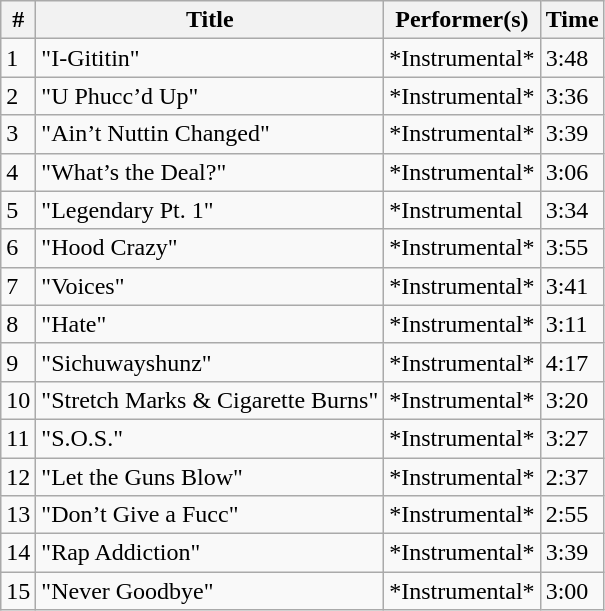<table class="wikitable">
<tr>
<th align="center">#</th>
<th align="center">Title</th>
<th align="center">Performer(s)</th>
<th align="center">Time</th>
</tr>
<tr>
<td>1</td>
<td>"I-Gititin"</td>
<td>*Instrumental*</td>
<td>3:48</td>
</tr>
<tr>
<td>2</td>
<td>"U Phucc’d Up"</td>
<td>*Instrumental*</td>
<td>3:36</td>
</tr>
<tr>
<td>3</td>
<td>"Ain’t Nuttin Changed"</td>
<td>*Instrumental*</td>
<td>3:39</td>
</tr>
<tr>
<td>4</td>
<td>"What’s the Deal?"</td>
<td>*Instrumental*</td>
<td>3:06</td>
</tr>
<tr>
<td>5</td>
<td>"Legendary Pt. 1"</td>
<td>*Instrumental</td>
<td>3:34</td>
</tr>
<tr>
<td>6</td>
<td>"Hood Crazy"</td>
<td>*Instrumental*</td>
<td>3:55</td>
</tr>
<tr>
<td>7</td>
<td>"Voices"</td>
<td>*Instrumental*</td>
<td>3:41</td>
</tr>
<tr>
<td>8</td>
<td>"Hate"</td>
<td>*Instrumental*</td>
<td>3:11</td>
</tr>
<tr>
<td>9</td>
<td>"Sichuwayshunz"</td>
<td>*Instrumental*</td>
<td>4:17</td>
</tr>
<tr>
<td>10</td>
<td>"Stretch Marks & Cigarette Burns"</td>
<td>*Instrumental*</td>
<td>3:20</td>
</tr>
<tr>
<td>11</td>
<td>"S.O.S."</td>
<td>*Instrumental*</td>
<td>3:27</td>
</tr>
<tr>
<td>12</td>
<td>"Let the Guns Blow"</td>
<td>*Instrumental*</td>
<td>2:37</td>
</tr>
<tr>
<td>13</td>
<td>"Don’t Give a Fucc"</td>
<td>*Instrumental*</td>
<td>2:55</td>
</tr>
<tr>
<td>14</td>
<td>"Rap Addiction"</td>
<td>*Instrumental*</td>
<td>3:39</td>
</tr>
<tr>
<td>15</td>
<td>"Never Goodbye"</td>
<td>*Instrumental*</td>
<td>3:00</td>
</tr>
</table>
